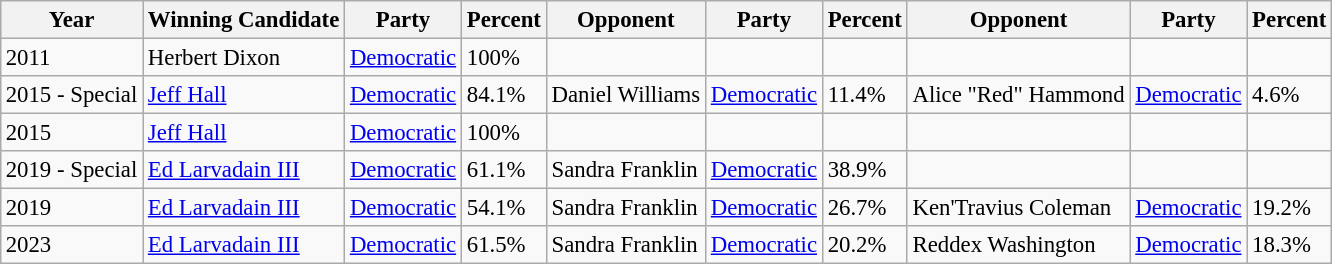<table class="wikitable" style="margin:0.5em auto; font-size:95%;">
<tr>
<th>Year</th>
<th>Winning Candidate</th>
<th>Party</th>
<th>Percent</th>
<th>Opponent</th>
<th>Party</th>
<th>Percent</th>
<th>Opponent</th>
<th>Party</th>
<th>Percent</th>
</tr>
<tr>
<td>2011</td>
<td>Herbert Dixon</td>
<td><a href='#'>Democratic</a></td>
<td>100%</td>
<td></td>
<td></td>
<td></td>
<td></td>
<td></td>
<td></td>
</tr>
<tr>
<td>2015 - Special</td>
<td><a href='#'>Jeff Hall</a></td>
<td><a href='#'>Democratic</a></td>
<td>84.1%</td>
<td>Daniel Williams</td>
<td><a href='#'>Democratic</a></td>
<td>11.4%</td>
<td>Alice "Red" Hammond</td>
<td><a href='#'>Democratic</a></td>
<td>4.6%</td>
</tr>
<tr>
<td>2015</td>
<td><a href='#'>Jeff Hall</a></td>
<td><a href='#'>Democratic</a></td>
<td>100%</td>
<td></td>
<td></td>
<td></td>
<td></td>
<td></td>
<td></td>
</tr>
<tr>
<td>2019 - Special</td>
<td><a href='#'>Ed Larvadain III</a></td>
<td><a href='#'>Democratic</a></td>
<td>61.1%</td>
<td>Sandra Franklin</td>
<td><a href='#'>Democratic</a></td>
<td>38.9%</td>
<td></td>
<td></td>
<td></td>
</tr>
<tr>
<td>2019</td>
<td><a href='#'>Ed Larvadain III</a></td>
<td><a href='#'>Democratic</a></td>
<td>54.1%</td>
<td>Sandra Franklin</td>
<td><a href='#'>Democratic</a></td>
<td>26.7%</td>
<td>Ken'Travius Coleman</td>
<td><a href='#'>Democratic</a></td>
<td>19.2%</td>
</tr>
<tr>
<td>2023</td>
<td><a href='#'>Ed Larvadain III</a></td>
<td><a href='#'>Democratic</a></td>
<td>61.5%</td>
<td>Sandra Franklin</td>
<td><a href='#'>Democratic</a></td>
<td>20.2%</td>
<td>Reddex Washington</td>
<td><a href='#'>Democratic</a></td>
<td>18.3%</td>
</tr>
</table>
